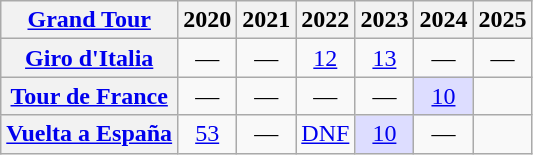<table class="wikitable plainrowheaders">
<tr>
<th scope="col"><a href='#'>Grand Tour</a></th>
<th scope="col">2020</th>
<th scope="col">2021</th>
<th scope="col">2022</th>
<th scope="col">2023</th>
<th scope="col">2024</th>
<th scope="col">2025</th>
</tr>
<tr style="text-align:center;">
<th scope="row"> <a href='#'>Giro d'Italia</a></th>
<td>—</td>
<td>—</td>
<td><a href='#'>12</a></td>
<td><a href='#'>13</a></td>
<td>—</td>
<td>—</td>
</tr>
<tr style="text-align:center;">
<th scope="row"> <a href='#'>Tour de France</a></th>
<td>—</td>
<td>—</td>
<td>—</td>
<td>—</td>
<td style="background:#ddf;"><a href='#'>10</a></td>
<td></td>
</tr>
<tr style="text-align:center;">
<th scope="row"> <a href='#'>Vuelta a España</a></th>
<td><a href='#'>53</a></td>
<td>—</td>
<td><a href='#'>DNF</a></td>
<td style="background:#ddf;"><a href='#'>10</a></td>
<td>—</td>
<td></td>
</tr>
</table>
